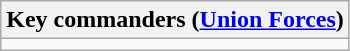<table class=wikitable>
<tr>
<th bgcolor="#99ccff"><strong>Key commanders</strong> (<a href='#'>Union Forces</a>)</th>
</tr>
<tr>
<td></td>
</tr>
</table>
